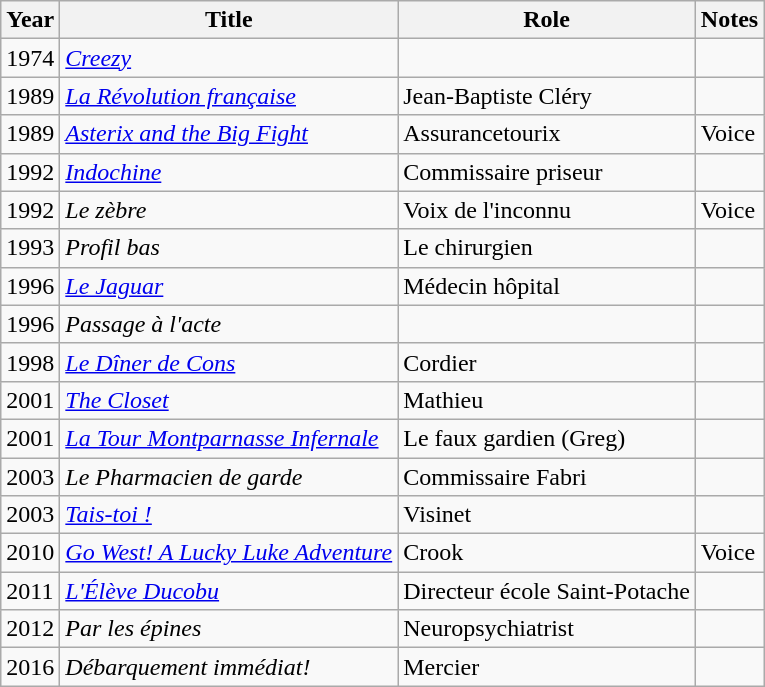<table class="wikitable sortable">
<tr>
<th>Year</th>
<th>Title</th>
<th>Role</th>
<th class="unsortable">Notes</th>
</tr>
<tr>
<td>1974</td>
<td><em><a href='#'>Creezy</a></em></td>
<td></td>
<td></td>
</tr>
<tr>
<td>1989</td>
<td><em><a href='#'>La Révolution française</a></em></td>
<td>Jean-Baptiste Cléry</td>
<td></td>
</tr>
<tr>
<td>1989</td>
<td><em><a href='#'>Asterix and the Big Fight</a></em></td>
<td>Assurancetourix</td>
<td>Voice</td>
</tr>
<tr>
<td>1992</td>
<td><em><a href='#'>Indochine</a></em></td>
<td>Commissaire priseur</td>
<td></td>
</tr>
<tr>
<td>1992</td>
<td><em>Le zèbre</em></td>
<td>Voix de l'inconnu</td>
<td>Voice</td>
</tr>
<tr>
<td>1993</td>
<td><em>Profil bas</em></td>
<td>Le chirurgien</td>
<td></td>
</tr>
<tr>
<td>1996</td>
<td><em><a href='#'>Le Jaguar</a></em></td>
<td>Médecin hôpital</td>
<td></td>
</tr>
<tr>
<td>1996</td>
<td><em>Passage à l'acte</em></td>
<td></td>
<td></td>
</tr>
<tr>
<td>1998</td>
<td><em><a href='#'>Le Dîner de Cons</a></em></td>
<td>Cordier</td>
<td></td>
</tr>
<tr>
<td>2001</td>
<td><em><a href='#'>The Closet</a></em></td>
<td>Mathieu</td>
<td></td>
</tr>
<tr>
<td>2001</td>
<td><em><a href='#'>La Tour Montparnasse Infernale</a></em></td>
<td>Le faux gardien (Greg)</td>
<td></td>
</tr>
<tr>
<td>2003</td>
<td><em>Le Pharmacien de garde</em></td>
<td>Commissaire Fabri</td>
<td></td>
</tr>
<tr>
<td>2003</td>
<td><em><a href='#'>Tais-toi !</a></em></td>
<td>Visinet</td>
<td></td>
</tr>
<tr>
<td>2010</td>
<td><em><a href='#'>Go West! A Lucky Luke Adventure</a></em></td>
<td>Crook</td>
<td>Voice</td>
</tr>
<tr>
<td>2011</td>
<td><em><a href='#'>L'Élève Ducobu</a></em></td>
<td>Directeur école Saint-Potache</td>
<td></td>
</tr>
<tr>
<td>2012</td>
<td><em>Par les épines</em></td>
<td>Neuropsychiatrist</td>
<td></td>
</tr>
<tr>
<td>2016</td>
<td><em>Débarquement immédiat!</em></td>
<td>Mercier</td>
<td></td>
</tr>
</table>
